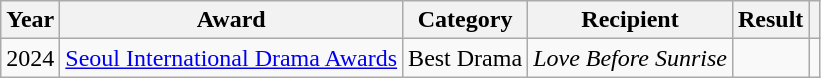<table class="wikitable">
<tr>
<th>Year</th>
<th>Award</th>
<th>Category</th>
<th>Recipient</th>
<th>Result</th>
<th></th>
</tr>
<tr>
<td>2024</td>
<td><a href='#'>Seoul International Drama Awards</a></td>
<td>Best Drama</td>
<td><em>Love Before Sunrise</em></td>
<td></td>
<td></td>
</tr>
</table>
